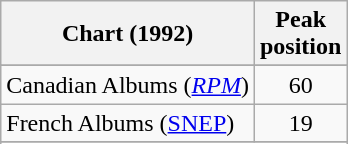<table class="wikitable plainrowheaders sortable" border="1">
<tr>
<th scope="col">Chart (1992)</th>
<th scope="col">Peak<br>position</th>
</tr>
<tr>
</tr>
<tr>
<td>Canadian Albums (<em><a href='#'>RPM</a></em>)</td>
<td style="text-align:center;">60</td>
</tr>
<tr>
<td>French Albums (<a href='#'>SNEP</a>)</td>
<td style="text-align:center;">19</td>
</tr>
<tr>
</tr>
<tr>
</tr>
<tr>
</tr>
<tr>
</tr>
</table>
